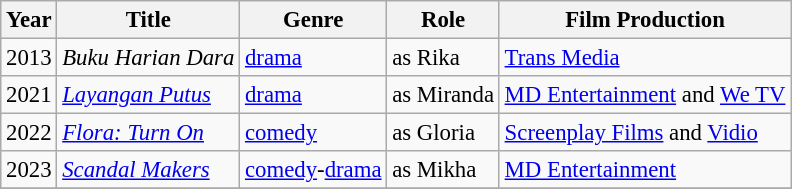<table class="wikitable" style="font-size: 95%;">
<tr>
<th>Year</th>
<th>Title</th>
<th>Genre</th>
<th>Role</th>
<th>Film Production</th>
</tr>
<tr>
<td>2013</td>
<td><em>Buku Harian Dara</em></td>
<td><a href='#'>drama</a></td>
<td>as Rika</td>
<td><a href='#'>Trans Media</a></td>
</tr>
<tr>
<td>2021</td>
<td><a href='#'><em>Layangan Putus</em></a></td>
<td><a href='#'>drama</a></td>
<td>as Miranda</td>
<td><a href='#'>MD Entertainment</a> and <a href='#'>We TV</a></td>
</tr>
<tr>
<td>2022</td>
<td><a href='#'><em>Flora: Turn On</em></a></td>
<td><a href='#'>comedy</a></td>
<td>as Gloria</td>
<td><a href='#'>Screenplay Films</a> and <a href='#'>Vidio</a></td>
</tr>
<tr>
<td>2023</td>
<td><a href='#'><em>Scandal Makers</em></a></td>
<td><a href='#'>comedy</a>-<a href='#'>drama</a></td>
<td>as Mikha</td>
<td><a href='#'>MD Entertainment</a></td>
</tr>
<tr>
</tr>
</table>
